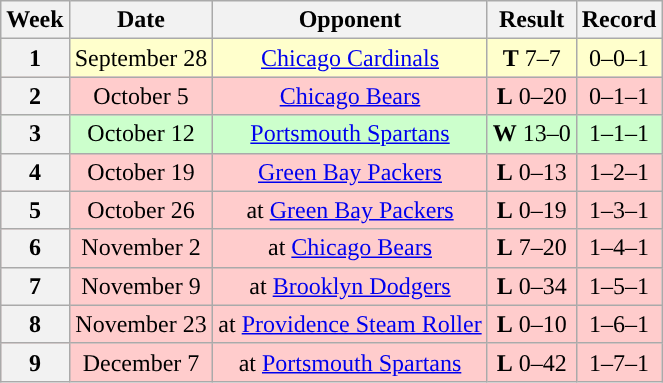<table class="wikitable" style="text-align:center">
<tr>
<th>Week</th>
<th>Date</th>
<th>Opponent</th>
<th>Result</th>
<th>Record</th>
</tr>
<tr style="background:#ffc">
<th>1</th>
<td>September 28</td>
<td><a href='#'>Chicago Cardinals</a></td>
<td><strong>T</strong> 7–7</td>
<td>0–0–1</td>
</tr>
<tr style="background:#fcc">
<th>2</th>
<td>October 5</td>
<td><a href='#'>Chicago Bears</a></td>
<td><strong>L</strong> 0–20</td>
<td>0–1–1</td>
</tr>
<tr style="background:#cfc">
<th>3</th>
<td>October 12</td>
<td><a href='#'>Portsmouth Spartans</a></td>
<td><strong>W</strong> 13–0</td>
<td>1–1–1</td>
</tr>
<tr style="background:#fcc">
<th>4</th>
<td>October 19</td>
<td><a href='#'>Green Bay Packers</a></td>
<td><strong>L</strong> 0–13</td>
<td>1–2–1</td>
</tr>
<tr style="background:#fcc">
<th>5</th>
<td>October 26</td>
<td>at <a href='#'>Green Bay Packers</a></td>
<td><strong>L</strong> 0–19</td>
<td>1–3–1</td>
</tr>
<tr style="background:#fcc">
<th>6</th>
<td>November 2</td>
<td>at <a href='#'>Chicago Bears</a></td>
<td><strong>L</strong> 7–20</td>
<td>1–4–1</td>
</tr>
<tr style="background:#fcc">
<th>7</th>
<td>November 9</td>
<td>at <a href='#'>Brooklyn Dodgers</a></td>
<td><strong>L</strong> 0–34</td>
<td>1–5–1</td>
</tr>
<tr style="background:#fcc">
<th>8</th>
<td>November 23</td>
<td>at <a href='#'>Providence Steam Roller</a></td>
<td><strong>L</strong> 0–10</td>
<td>1–6–1</td>
</tr>
<tr style="background:#fcc">
<th>9</th>
<td>December 7</td>
<td>at <a href='#'>Portsmouth Spartans</a></td>
<td><strong>L</strong> 0–42</td>
<td>1–7–1</td>
</tr>
</table>
